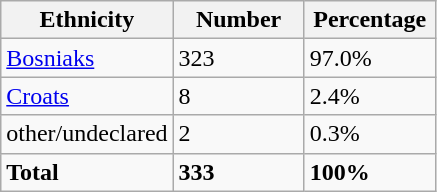<table class="wikitable">
<tr>
<th width="100px">Ethnicity</th>
<th width="80px">Number</th>
<th width="80px">Percentage</th>
</tr>
<tr>
<td><a href='#'>Bosniaks</a></td>
<td>323</td>
<td>97.0%</td>
</tr>
<tr>
<td><a href='#'>Croats</a></td>
<td>8</td>
<td>2.4%</td>
</tr>
<tr>
<td>other/undeclared</td>
<td>2</td>
<td>0.3%</td>
</tr>
<tr>
<td><strong>Total</strong></td>
<td><strong>333</strong></td>
<td><strong>100%</strong></td>
</tr>
</table>
